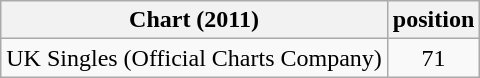<table class="wikitable">
<tr>
<th>Chart (2011)</th>
<th>position</th>
</tr>
<tr>
<td>UK Singles (Official Charts Company)</td>
<td style="text-align:center">71</td>
</tr>
</table>
